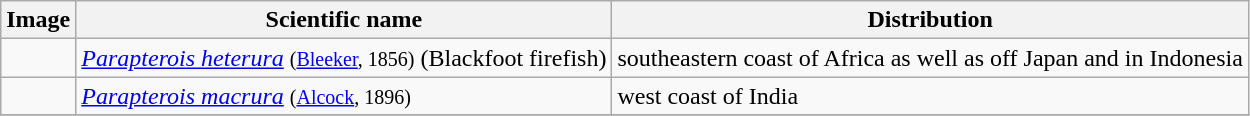<table class="wikitable">
<tr>
<th>Image</th>
<th>Scientific name</th>
<th>Distribution</th>
</tr>
<tr>
<td></td>
<td><em><a href='#'>Parapterois heterura</a></em> <small>(<a href='#'>Bleeker</a>, 1856)</small> (Blackfoot firefish)</td>
<td>southeastern coast of Africa as well as off Japan and in Indonesia</td>
</tr>
<tr>
<td></td>
<td><em><a href='#'>Parapterois macrura</a></em> <small>(<a href='#'>Alcock</a>, 1896)</small></td>
<td>west coast of India</td>
</tr>
<tr>
</tr>
</table>
